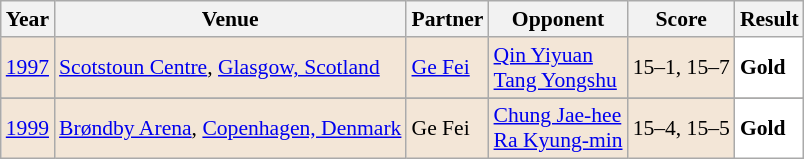<table class="sortable wikitable" style="font-size: 90%;">
<tr>
<th>Year</th>
<th>Venue</th>
<th>Partner</th>
<th>Opponent</th>
<th>Score</th>
<th>Result</th>
</tr>
<tr style="background:#F3E6D7">
<td align="center"><a href='#'>1997</a></td>
<td align="left"><a href='#'>Scotstoun Centre</a>, <a href='#'>Glasgow, Scotland</a></td>
<td align="left"> <a href='#'>Ge Fei</a></td>
<td align="left"> <a href='#'>Qin Yiyuan</a> <br>  <a href='#'>Tang Yongshu</a></td>
<td align="left">15–1, 15–7</td>
<td style="text-align:left; background:white"> <strong>Gold</strong></td>
</tr>
<tr>
</tr>
<tr style="background:#F3E6D7">
<td align="center"><a href='#'>1999</a></td>
<td align="left"><a href='#'>Brøndby Arena</a>, <a href='#'>Copenhagen, Denmark</a></td>
<td align="left"> Ge Fei</td>
<td align="left"> <a href='#'>Chung Jae-hee</a> <br>  <a href='#'>Ra Kyung-min</a></td>
<td align="left">15–4, 15–5</td>
<td style="text-align:left; background:white"> <strong>Gold</strong></td>
</tr>
</table>
